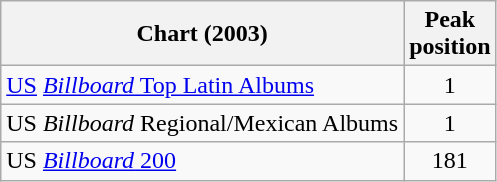<table class="wikitable">
<tr>
<th align="left">Chart (2003)</th>
<th align="left">Peak<br>position</th>
</tr>
<tr>
<td align="left"><a href='#'>US</a> <a href='#'><em>Billboard</em> Top Latin Albums</a></td>
<td align="center">1</td>
</tr>
<tr>
<td align="left">US <em>Billboard</em> Regional/Mexican Albums</td>
<td align="center">1</td>
</tr>
<tr>
<td align="left">US <a href='#'><em>Billboard</em> 200</a></td>
<td align="center">181</td>
</tr>
</table>
